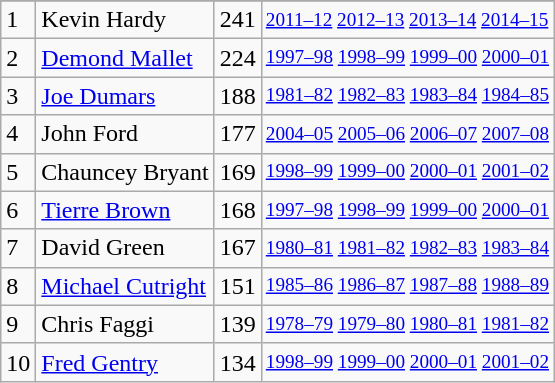<table class="wikitable">
<tr>
</tr>
<tr>
<td>1</td>
<td>Kevin Hardy</td>
<td>241</td>
<td style="font-size:80%;"><a href='#'>2011–12</a> <a href='#'>2012–13</a> <a href='#'>2013–14</a> <a href='#'>2014–15</a></td>
</tr>
<tr>
<td>2</td>
<td><a href='#'>Demond Mallet</a></td>
<td>224</td>
<td style="font-size:80%;"><a href='#'>1997–98</a> <a href='#'>1998–99</a> <a href='#'>1999–00</a> <a href='#'>2000–01</a></td>
</tr>
<tr>
<td>3</td>
<td><a href='#'>Joe Dumars</a></td>
<td>188</td>
<td style="font-size:80%;"><a href='#'>1981–82</a> <a href='#'>1982–83</a> <a href='#'>1983–84</a> <a href='#'>1984–85</a></td>
</tr>
<tr>
<td>4</td>
<td>John Ford</td>
<td>177</td>
<td style="font-size:80%;"><a href='#'>2004–05</a> <a href='#'>2005–06</a> <a href='#'>2006–07</a> <a href='#'>2007–08</a></td>
</tr>
<tr>
<td>5</td>
<td>Chauncey Bryant</td>
<td>169</td>
<td style="font-size:80%;"><a href='#'>1998–99</a> <a href='#'>1999–00</a> <a href='#'>2000–01</a> <a href='#'>2001–02</a></td>
</tr>
<tr>
<td>6</td>
<td><a href='#'>Tierre Brown</a></td>
<td>168</td>
<td style="font-size:80%;"><a href='#'>1997–98</a> <a href='#'>1998–99</a> <a href='#'>1999–00</a> <a href='#'>2000–01</a></td>
</tr>
<tr>
<td>7</td>
<td>David Green</td>
<td>167</td>
<td style="font-size:80%;"><a href='#'>1980–81</a> <a href='#'>1981–82</a> <a href='#'>1982–83</a> <a href='#'>1983–84</a></td>
</tr>
<tr>
<td>8</td>
<td><a href='#'>Michael Cutright</a></td>
<td>151</td>
<td style="font-size:80%;"><a href='#'>1985–86</a> <a href='#'>1986–87</a> <a href='#'>1987–88</a> <a href='#'>1988–89</a></td>
</tr>
<tr>
<td>9</td>
<td>Chris Faggi</td>
<td>139</td>
<td style="font-size:80%;"><a href='#'>1978–79</a> <a href='#'>1979–80</a> <a href='#'>1980–81</a> <a href='#'>1981–82</a></td>
</tr>
<tr>
<td>10</td>
<td><a href='#'>Fred Gentry</a></td>
<td>134</td>
<td style="font-size:80%;"><a href='#'>1998–99</a> <a href='#'>1999–00</a> <a href='#'>2000–01</a> <a href='#'>2001–02</a></td>
</tr>
</table>
